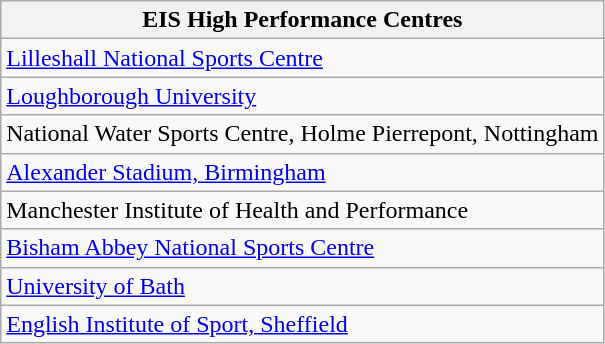<table class="wikitable">
<tr>
<th>EIS High Performance Centres</th>
</tr>
<tr>
<td><a href='#'>Lilleshall National Sports Centre</a></td>
</tr>
<tr>
<td><a href='#'>Loughborough University</a></td>
</tr>
<tr>
<td>National Water Sports Centre, Holme Pierrepont, Nottingham</td>
</tr>
<tr>
<td><a href='#'>Alexander Stadium, Birmingham</a></td>
</tr>
<tr>
<td>Manchester Institute of Health and Performance</td>
</tr>
<tr>
<td><a href='#'>Bisham Abbey National Sports Centre</a></td>
</tr>
<tr>
<td><a href='#'>University of Bath</a></td>
</tr>
<tr>
<td><a href='#'>English Institute of Sport, Sheffield</a></td>
</tr>
</table>
